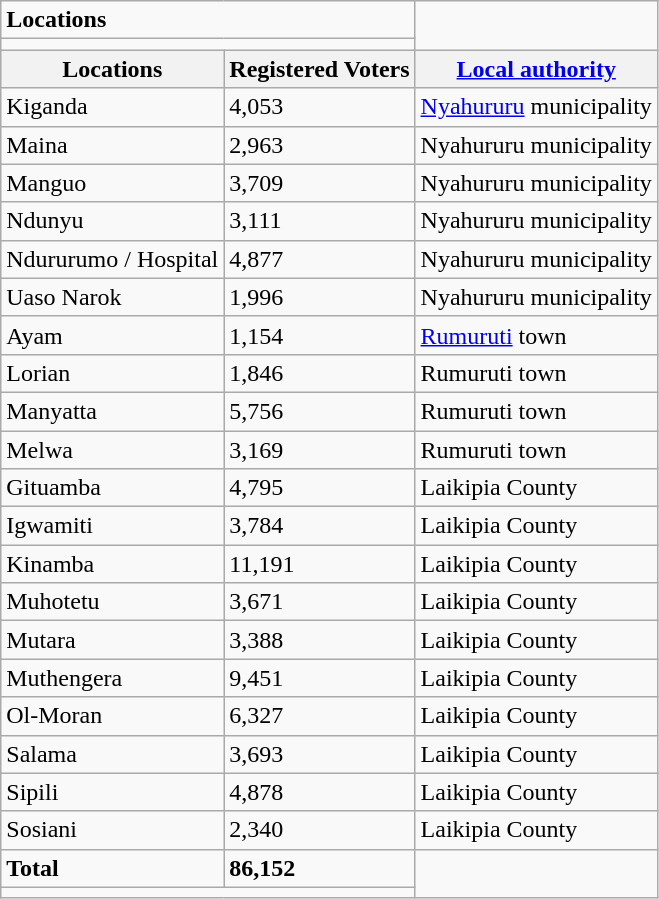<table class="wikitable">
<tr>
<td colspan="2"><strong>Locations</strong></td>
</tr>
<tr>
<td colspan="2"></td>
</tr>
<tr>
<th>Locations</th>
<th>Registered Voters</th>
<th><a href='#'>Local authority</a></th>
</tr>
<tr>
<td>Kiganda</td>
<td>4,053</td>
<td><a href='#'>Nyahururu</a> municipality</td>
</tr>
<tr>
<td>Maina</td>
<td>2,963</td>
<td>Nyahururu municipality</td>
</tr>
<tr>
<td>Manguo</td>
<td>3,709</td>
<td>Nyahururu municipality</td>
</tr>
<tr>
<td>Ndunyu</td>
<td>3,111</td>
<td>Nyahururu municipality</td>
</tr>
<tr>
<td>Ndururumo / Hospital</td>
<td>4,877</td>
<td>Nyahururu municipality</td>
</tr>
<tr>
<td>Uaso Narok</td>
<td>1,996</td>
<td>Nyahururu municipality</td>
</tr>
<tr>
<td>Ayam</td>
<td>1,154</td>
<td><a href='#'>Rumuruti</a> town</td>
</tr>
<tr>
<td>Lorian</td>
<td>1,846</td>
<td>Rumuruti town</td>
</tr>
<tr>
<td>Manyatta</td>
<td>5,756</td>
<td>Rumuruti town</td>
</tr>
<tr>
<td>Melwa</td>
<td>3,169</td>
<td>Rumuruti town</td>
</tr>
<tr>
<td>Gituamba</td>
<td>4,795</td>
<td>Laikipia County</td>
</tr>
<tr>
<td>Igwamiti</td>
<td>3,784</td>
<td>Laikipia County</td>
</tr>
<tr>
<td>Kinamba</td>
<td>11,191</td>
<td>Laikipia County</td>
</tr>
<tr>
<td>Muhotetu</td>
<td>3,671</td>
<td>Laikipia County</td>
</tr>
<tr>
<td>Mutara</td>
<td>3,388</td>
<td>Laikipia County</td>
</tr>
<tr>
<td>Muthengera</td>
<td>9,451</td>
<td>Laikipia County</td>
</tr>
<tr>
<td>Ol-Moran</td>
<td>6,327</td>
<td>Laikipia County</td>
</tr>
<tr>
<td>Salama</td>
<td>3,693</td>
<td>Laikipia County</td>
</tr>
<tr>
<td>Sipili</td>
<td>4,878</td>
<td>Laikipia County</td>
</tr>
<tr>
<td>Sosiani</td>
<td>2,340</td>
<td>Laikipia County</td>
</tr>
<tr>
<td><strong>Total</strong></td>
<td><strong>86,152</strong></td>
</tr>
<tr>
<td colspan="2"></td>
</tr>
</table>
